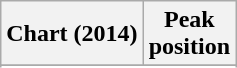<table class="wikitable sortable plainrowheaders" style="text-align:center">
<tr>
<th scope="col">Chart (2014)</th>
<th scope="col">Peak<br>position</th>
</tr>
<tr>
</tr>
<tr>
</tr>
<tr>
</tr>
</table>
